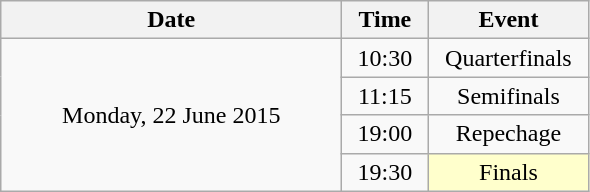<table class = "wikitable" style="text-align:center;">
<tr>
<th width=220>Date</th>
<th width=50>Time</th>
<th width=100>Event</th>
</tr>
<tr>
<td rowspan=4>Monday, 22 June 2015</td>
<td>10:30</td>
<td>Quarterfinals</td>
</tr>
<tr>
<td>11:15</td>
<td>Semifinals</td>
</tr>
<tr>
<td>19:00</td>
<td>Repechage</td>
</tr>
<tr>
<td>19:30</td>
<td bgcolor=ffffcc>Finals</td>
</tr>
</table>
